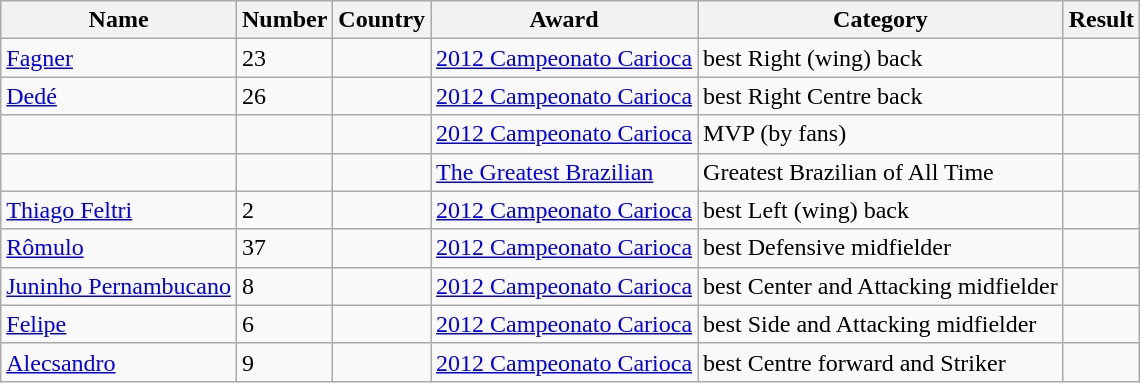<table class="wikitable sortable">
<tr>
<th>Name</th>
<th>Number</th>
<th>Country</th>
<th>Award</th>
<th>Category</th>
<th>Result</th>
</tr>
<tr>
<td><a href='#'>Fagner</a></td>
<td>23</td>
<td></td>
<td><a href='#'>2012 Campeonato Carioca</a></td>
<td>best Right (wing) back</td>
<td></td>
</tr>
<tr>
<td><a href='#'>Dedé</a></td>
<td>26</td>
<td></td>
<td><a href='#'>2012 Campeonato Carioca</a></td>
<td>best Right Centre back</td>
<td></td>
</tr>
<tr>
<td></td>
<td></td>
<td></td>
<td><a href='#'>2012 Campeonato Carioca</a></td>
<td>MVP (by fans)</td>
<td></td>
</tr>
<tr>
<td></td>
<td></td>
<td></td>
<td><a href='#'>The Greatest Brazilian</a></td>
<td>Greatest Brazilian of All Time</td>
<td></td>
</tr>
<tr>
<td><a href='#'>Thiago Feltri</a></td>
<td>2</td>
<td></td>
<td><a href='#'>2012 Campeonato Carioca</a></td>
<td>best Left (wing) back</td>
<td></td>
</tr>
<tr>
<td><a href='#'>Rômulo</a></td>
<td>37</td>
<td></td>
<td><a href='#'>2012 Campeonato Carioca</a></td>
<td>best Defensive midfielder</td>
<td></td>
</tr>
<tr>
<td><a href='#'>Juninho Pernambucano</a></td>
<td>8</td>
<td></td>
<td><a href='#'>2012 Campeonato Carioca</a></td>
<td>best Center and Attacking midfielder</td>
<td></td>
</tr>
<tr>
<td><a href='#'>Felipe</a></td>
<td>6</td>
<td></td>
<td><a href='#'>2012 Campeonato Carioca</a></td>
<td>best Side and Attacking midfielder</td>
<td></td>
</tr>
<tr>
<td><a href='#'>Alecsandro</a></td>
<td>9</td>
<td></td>
<td><a href='#'>2012 Campeonato Carioca</a></td>
<td>best Centre forward and Striker</td>
<td></td>
</tr>
</table>
